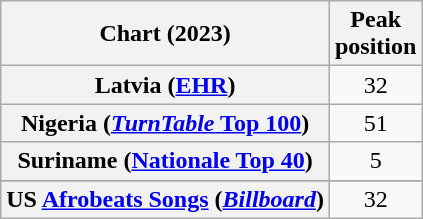<table class="wikitable sortable plainrowheaders" style="text-align:center">
<tr>
<th>Chart (2023)</th>
<th>Peak<br>position</th>
</tr>
<tr>
<th scope="row">Latvia (<a href='#'>EHR</a>)</th>
<td>32</td>
</tr>
<tr>
<th scope="row">Nigeria (<a href='#'><em>TurnTable</em> Top 100</a>)</th>
<td>51</td>
</tr>
<tr>
<th scope="row">Suriname (<a href='#'>Nationale Top 40</a>)</th>
<td>5</td>
</tr>
<tr>
</tr>
<tr>
</tr>
<tr>
<th scope="row">US <a href='#'>Afrobeats Songs</a> (<em><a href='#'>Billboard</a></em>)</th>
<td>32</td>
</tr>
</table>
